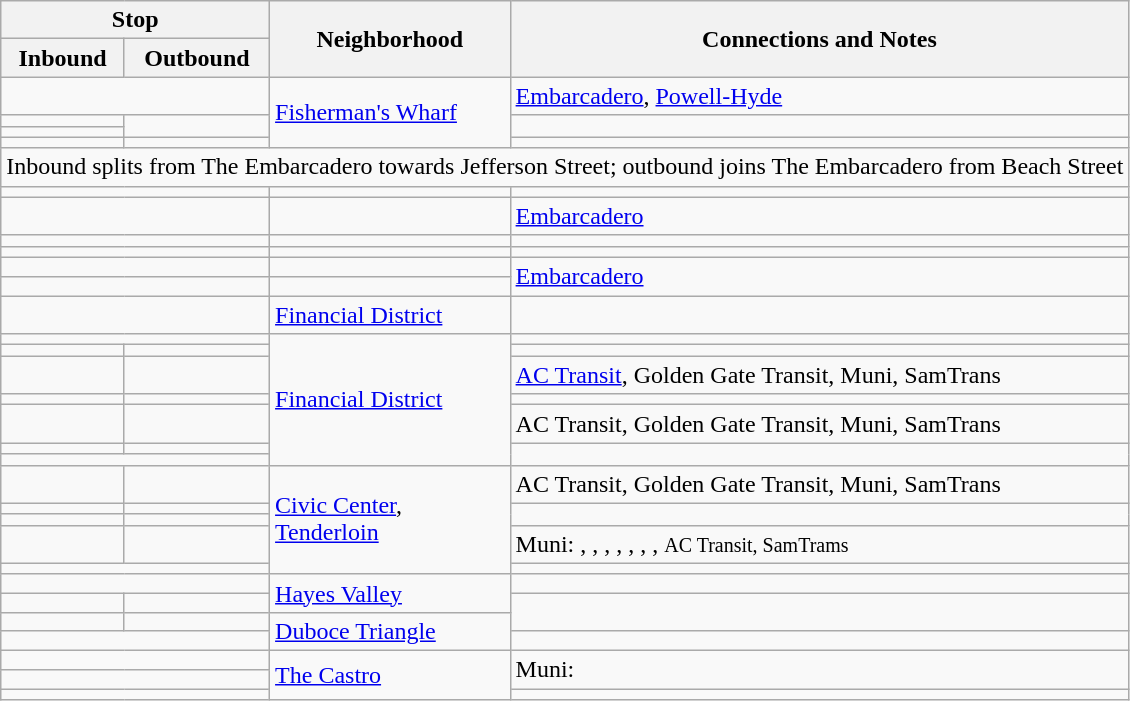<table class="wikitable">
<tr>
<th colspan="2">Stop</th>
<th rowspan="2">Neighborhood</th>
<th rowspan="2">Connections and Notes</th>
</tr>
<tr>
<th>Inbound</th>
<th>Outbound</th>
</tr>
<tr>
<td colspan="2"> </td>
<td rowspan="4"><a href='#'>Fisherman's Wharf</a></td>
<td>  <a href='#'>Embarcadero</a>,  <a href='#'>Powell-Hyde</a></td>
</tr>
<tr>
<td> </td>
<td rowspan="2"> </td>
<td rowspan="2"></td>
</tr>
<tr>
<td> </td>
</tr>
<tr>
<td> </td>
<td> </td>
<td></td>
</tr>
<tr>
<td colspan="4" style="text-align:center;">Inbound splits from The Embarcadero towards Jefferson Street; outbound joins The Embarcadero from Beach Street</td>
</tr>
<tr>
<td colspan="2"> </td>
<td></td>
<td></td>
</tr>
<tr>
<td colspan="2"> </td>
<td></td>
<td>  <a href='#'>Embarcadero</a></td>
</tr>
<tr>
<td colspan="2"> </td>
<td></td>
<td></td>
</tr>
<tr>
<td colspan="2"> </td>
<td></td>
<td></td>
</tr>
<tr>
<td colspan="2"> </td>
<td></td>
<td rowspan="2">  <a href='#'>Embarcadero</a></td>
</tr>
<tr>
<td colspan="2"> </td>
<td></td>
</tr>
<tr>
<td colspan="2"> </td>
<td><a href='#'>Financial District</a></td>
<td></td>
</tr>
<tr>
<td colspan="2"> </td>
<td rowspan="7"><a href='#'>Financial District</a></td>
<td></td>
</tr>
<tr>
<td> </td>
<td> </td>
<td></td>
</tr>
<tr>
<td> </td>
<td></td>
<td> <a href='#'>AC Transit</a>, Golden Gate Transit, Muni, SamTrans</td>
</tr>
<tr>
<td></td>
<td></td>
<td></td>
</tr>
<tr>
<td> </td>
<td> </td>
<td> AC Transit, Golden Gate Transit, Muni, SamTrans</td>
</tr>
<tr>
<td></td>
<td></td>
<td rowspan="2"></td>
</tr>
<tr>
<td colspan="2"> </td>
</tr>
<tr>
<td></td>
<td></td>
<td rowspan="5"><a href='#'>Civic Center</a>,<br><a href='#'>Tenderloin</a></td>
<td> AC Transit, Golden Gate Transit, Muni, SamTrans</td>
</tr>
<tr>
<td> </td>
<td></td>
<td rowspan="2"></td>
</tr>
<tr>
<td></td>
<td> </td>
</tr>
<tr>
<td></td>
<td></td>
<td> Muni: , , , , , , , <small>AC Transit, SamTrams</small></td>
</tr>
<tr>
<td colspan="2"> </td>
<td></td>
</tr>
<tr>
<td colspan="2"> </td>
<td rowspan="2"><a href='#'>Hayes Valley</a></td>
<td></td>
</tr>
<tr>
<td> </td>
<td> </td>
</tr>
<tr>
<td> </td>
<td> </td>
<td rowspan="2"><a href='#'>Duboce Triangle</a></td>
</tr>
<tr>
<td colspan="2"> </td>
<td></td>
</tr>
<tr>
<td colspan="2"> </td>
<td rowspan="3"><a href='#'>The Castro</a></td>
<td rowspan="2"> Muni: </td>
</tr>
<tr>
<td colspan="2"> </td>
</tr>
<tr>
<td colspan="2"> </td>
<td></td>
</tr>
</table>
